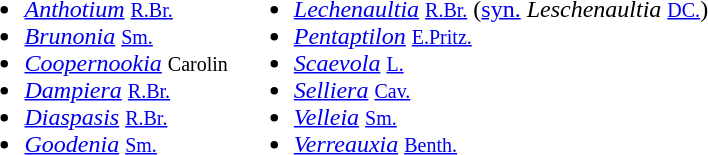<table>
<tr valign=top>
<td><br><ul><li><em><a href='#'>Anthotium</a></em> <small><a href='#'>R.Br.</a></small></li><li><em><a href='#'>Brunonia</a></em> <small><a href='#'>Sm.</a></small></li><li><em><a href='#'>Coopernookia</a></em> <small>Carolin</small></li><li><em><a href='#'>Dampiera</a></em> <small><a href='#'>R.Br.</a></small></li><li><em><a href='#'>Diaspasis</a></em> <small><a href='#'>R.Br.</a></small></li><li><em><a href='#'>Goodenia</a></em> <small><a href='#'>Sm.</a></small></li></ul></td>
<td><br><ul><li><em><a href='#'>Lechenaultia</a></em> <small><a href='#'>R.Br.</a></small> (<a href='#'>syn.</a> <em>Leschenaultia</em> <small><a href='#'>DC.</a></small>)</li><li><em><a href='#'>Pentaptilon</a></em> <small><a href='#'>E.Pritz.</a></small></li><li><em><a href='#'>Scaevola</a></em> <small><a href='#'>L.</a></small></li><li><em><a href='#'>Selliera</a></em> <small><a href='#'>Cav.</a></small></li><li><em><a href='#'>Velleia</a></em> <small><a href='#'>Sm.</a></small></li><li><em><a href='#'>Verreauxia</a></em> <small><a href='#'>Benth.</a></small></li></ul></td>
</tr>
</table>
